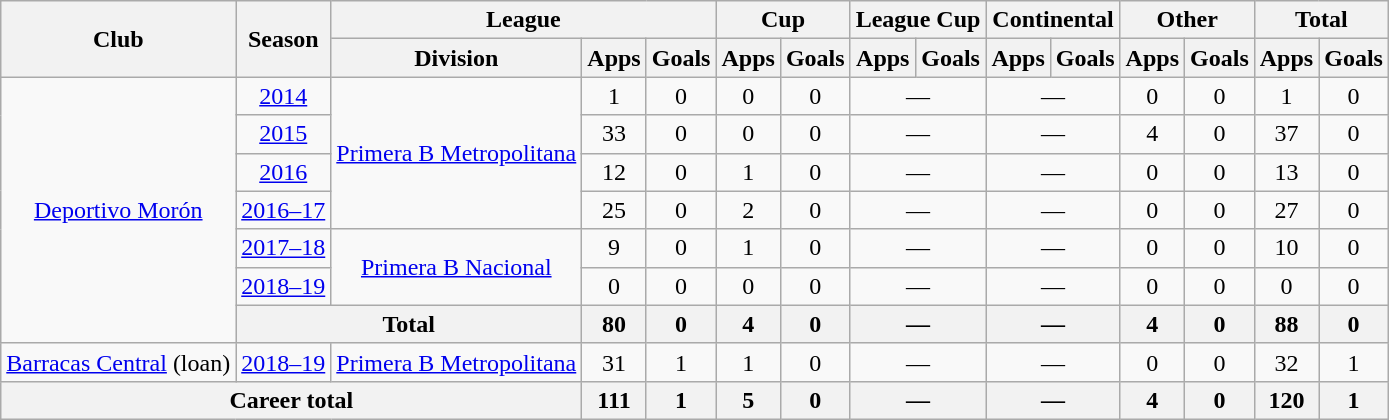<table class="wikitable" style="text-align:center">
<tr>
<th rowspan="2">Club</th>
<th rowspan="2">Season</th>
<th colspan="3">League</th>
<th colspan="2">Cup</th>
<th colspan="2">League Cup</th>
<th colspan="2">Continental</th>
<th colspan="2">Other</th>
<th colspan="2">Total</th>
</tr>
<tr>
<th>Division</th>
<th>Apps</th>
<th>Goals</th>
<th>Apps</th>
<th>Goals</th>
<th>Apps</th>
<th>Goals</th>
<th>Apps</th>
<th>Goals</th>
<th>Apps</th>
<th>Goals</th>
<th>Apps</th>
<th>Goals</th>
</tr>
<tr>
<td rowspan="7"><a href='#'>Deportivo Morón</a></td>
<td><a href='#'>2014</a></td>
<td rowspan="4"><a href='#'>Primera B Metropolitana</a></td>
<td>1</td>
<td>0</td>
<td>0</td>
<td>0</td>
<td colspan="2">—</td>
<td colspan="2">—</td>
<td>0</td>
<td>0</td>
<td>1</td>
<td>0</td>
</tr>
<tr>
<td><a href='#'>2015</a></td>
<td>33</td>
<td>0</td>
<td>0</td>
<td>0</td>
<td colspan="2">—</td>
<td colspan="2">—</td>
<td>4</td>
<td>0</td>
<td>37</td>
<td>0</td>
</tr>
<tr>
<td><a href='#'>2016</a></td>
<td>12</td>
<td>0</td>
<td>1</td>
<td>0</td>
<td colspan="2">—</td>
<td colspan="2">—</td>
<td>0</td>
<td>0</td>
<td>13</td>
<td>0</td>
</tr>
<tr>
<td><a href='#'>2016–17</a></td>
<td>25</td>
<td>0</td>
<td>2</td>
<td>0</td>
<td colspan="2">—</td>
<td colspan="2">—</td>
<td>0</td>
<td>0</td>
<td>27</td>
<td>0</td>
</tr>
<tr>
<td><a href='#'>2017–18</a></td>
<td rowspan="2"><a href='#'>Primera B Nacional</a></td>
<td>9</td>
<td>0</td>
<td>1</td>
<td>0</td>
<td colspan="2">—</td>
<td colspan="2">—</td>
<td>0</td>
<td>0</td>
<td>10</td>
<td>0</td>
</tr>
<tr>
<td><a href='#'>2018–19</a></td>
<td>0</td>
<td>0</td>
<td>0</td>
<td>0</td>
<td colspan="2">—</td>
<td colspan="2">—</td>
<td>0</td>
<td>0</td>
<td>0</td>
<td>0</td>
</tr>
<tr>
<th colspan="2">Total</th>
<th>80</th>
<th>0</th>
<th>4</th>
<th>0</th>
<th colspan="2">—</th>
<th colspan="2">—</th>
<th>4</th>
<th>0</th>
<th>88</th>
<th>0</th>
</tr>
<tr>
<td rowspan="1"><a href='#'>Barracas Central</a> (loan)</td>
<td><a href='#'>2018–19</a></td>
<td rowspan="1"><a href='#'>Primera B Metropolitana</a></td>
<td>31</td>
<td>1</td>
<td>1</td>
<td>0</td>
<td colspan="2">—</td>
<td colspan="2">—</td>
<td>0</td>
<td>0</td>
<td>32</td>
<td>1</td>
</tr>
<tr>
<th colspan="3">Career total</th>
<th>111</th>
<th>1</th>
<th>5</th>
<th>0</th>
<th colspan="2">—</th>
<th colspan="2">—</th>
<th>4</th>
<th>0</th>
<th>120</th>
<th>1</th>
</tr>
</table>
